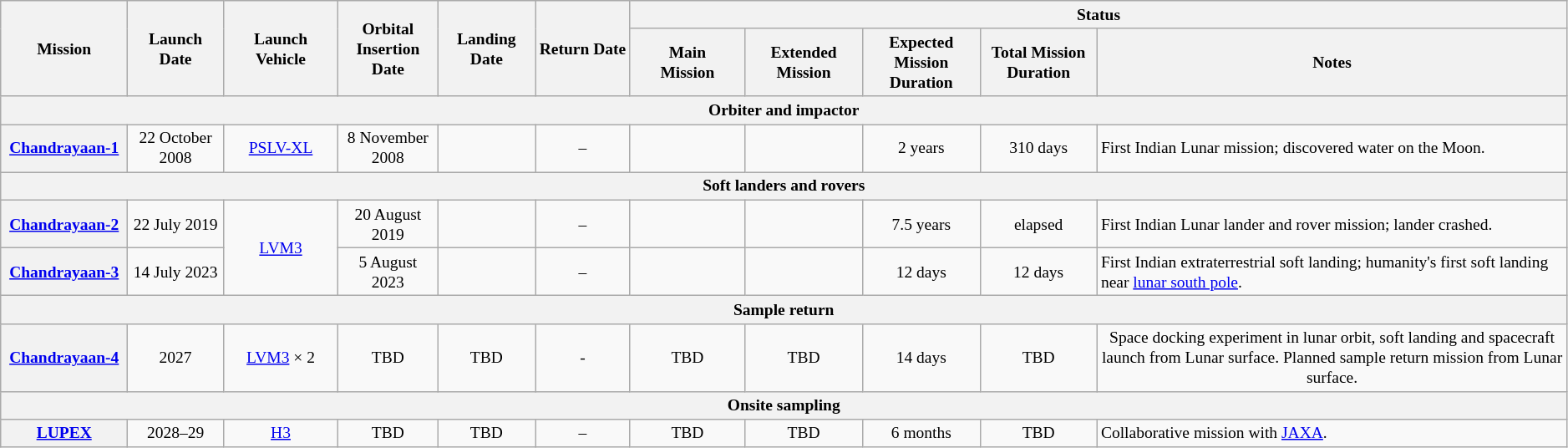<table class="wikitable" style="text-align: center; font-size: small;">
<tr>
<th scope="col" style="width: 100px;" rowspan="2">Mission<br></th>
<th scope="col" style="width: 80px;" rowspan="2">Launch Date<br></th>
<th scope="col" style="width: 100px;" rowspan="2">Launch Vehicle<br></th>
<th scope="col" style="width: 80px;" rowspan="2">Orbital Insertion Date</th>
<th scope="col" style="width: 80px;" rowspan="2">Landing Date</th>
<th scope="col" style="width: 80px;" rowspan="2">Return Date</th>
<th scope="col" colspan="5">Status</th>
</tr>
<tr>
<th scope="col" style="width: 100px;">Main<br>Mission</th>
<th scope="col" style="width: 100px;">Extended<br>Mission</th>
<th scope="col" style="width:100px;">Expected Mission Duration</th>
<th scope="col" style="width: 100px;">Total  Mission Duration</th>
<th scope="col" style="width: 30%;">Notes</th>
</tr>
<tr>
<th colspan = 11 style="text-align: centre;">Orbiter and impactor</th>
</tr>
<tr>
<th scope="row"><a href='#'>Chandrayaan-1</a></th>
<td>22 October 2008</td>
<td><a href='#'>PSLV-XL</a></td>
<td>8 November 2008</td>
<td></td>
<td>–</td>
<td></td>
<td></td>
<td>2 years</td>
<td>310 days</td>
<td style="text-align: left;">First Indian Lunar mission; discovered water on the Moon.</td>
</tr>
<tr>
<th colspan = 11 style="text-align: centre;">Soft landers and rovers</th>
</tr>
<tr>
<th scope="row"><a href='#'>Chandrayaan-2</a></th>
<td>22 July 2019</td>
<td rowspan=2><a href='#'>LVM3</a></td>
<td>20 August 2019</td>
<td></td>
<td>–</td>
<td></td>
<td></td>
<td>7.5 years</td>
<td> elapsed</td>
<td style="text-align: left;">First Indian Lunar lander and rover mission; lander crashed.</td>
</tr>
<tr>
<th scope="row"><a href='#'>Chandrayaan-3</a></th>
<td>14 July 2023</td>
<td>5 August 2023</td>
<td></td>
<td>–</td>
<td></td>
<td></td>
<td>12 days</td>
<td>12 days</td>
<td style="text-align: left;">First Indian extraterrestrial soft landing; humanity's first soft landing near <a href='#'>lunar south pole</a>.</td>
</tr>
<tr>
<th colspan="11">Sample return</th>
</tr>
<tr>
<th><a href='#'>Chandrayaan-4</a></th>
<td>2027</td>
<td><a href='#'>LVM3</a> × 2</td>
<td>TBD</td>
<td>TBD</td>
<td>-</td>
<td>TBD</td>
<td>TBD</td>
<td>14 days</td>
<td>TBD</td>
<td>Space docking experiment in lunar orbit, soft landing and spacecraft launch from Lunar surface. Planned sample return mission from Lunar surface.</td>
</tr>
<tr>
<th colspan = 11 style="text-align: centre;">Onsite sampling</th>
</tr>
<tr>
<th scope="row"><a href='#'>LUPEX</a></th>
<td>2028–29</td>
<td><a href='#'>H3</a></td>
<td>TBD</td>
<td>TBD</td>
<td>–</td>
<td>TBD</td>
<td>TBD</td>
<td>6 months</td>
<td>TBD</td>
<td style="text-align: left;">Collaborative mission with <a href='#'>JAXA</a>.</td>
</tr>
</table>
